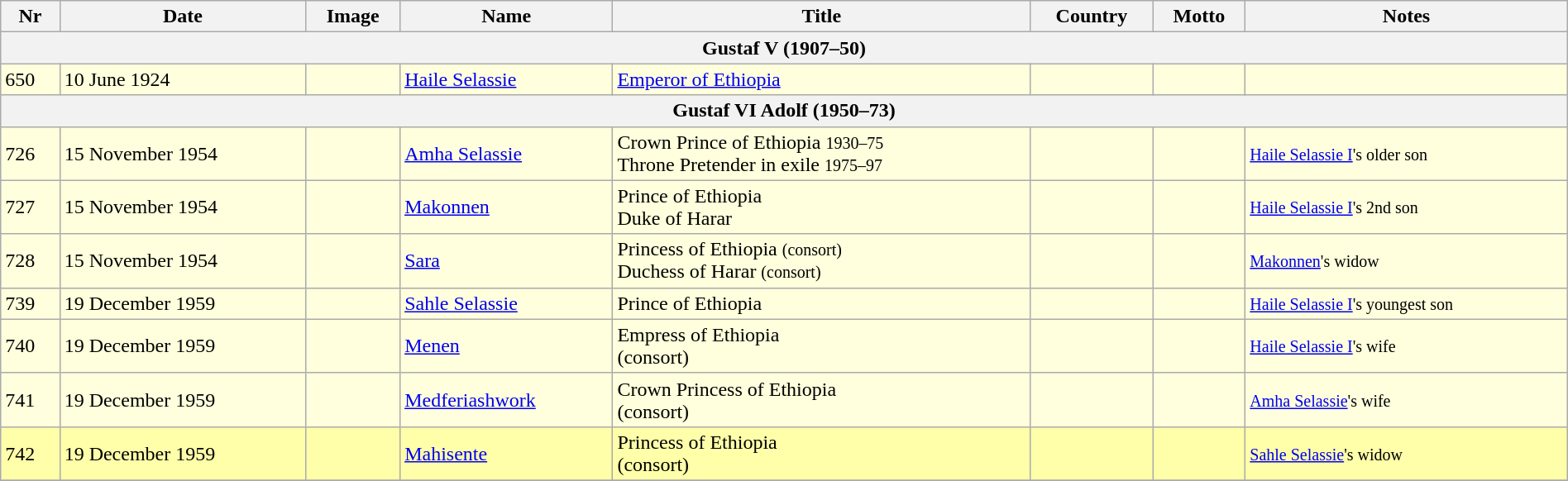<table class="wikitable" width=100%>
<tr>
<th>Nr</th>
<th>Date</th>
<th>Image</th>
<th>Name</th>
<th>Title</th>
<th>Country</th>
<th>Motto</th>
<th>Notes</th>
</tr>
<tr>
<th colspan=8>Gustaf V (1907–50)</th>
</tr>
<tr bgcolor="#FFFFDD">
<td>650</td>
<td>10 June 1924</td>
<td></td>
<td><a href='#'>Haile Selassie</a></td>
<td><a href='#'>Emperor of Ethiopia</a></td>
<td></td>
<td></td>
<td></td>
</tr>
<tr bgcolor="#FFFFDD">
<th colspan=8>Gustaf VI Adolf (1950–73)</th>
</tr>
<tr bgcolor="#FFFFDD">
<td>726</td>
<td>15 November 1954</td>
<td></td>
<td><a href='#'>Amha Selassie</a></td>
<td>Crown Prince of Ethiopia <small>1930–75</small><br>Throne Pretender in exile <small>1975–97</small></td>
<td></td>
<td></td>
<td><small><a href='#'>Haile Selassie I</a>'s older son</small></td>
</tr>
<tr bgcolor="#FFFFDD">
<td>727</td>
<td>15 November 1954</td>
<td></td>
<td><a href='#'>Makonnen</a></td>
<td>Prince of Ethiopia<br> Duke of Harar</td>
<td></td>
<td></td>
<td><small><a href='#'>Haile Selassie I</a>'s 2nd son</small></td>
</tr>
<tr bgcolor="#FFFFDD">
<td>728</td>
<td>15 November 1954</td>
<td></td>
<td><a href='#'>Sara</a></td>
<td>Princess of Ethiopia <small>(consort)</small><br> Duchess of Harar <small>(consort)</small></td>
<td></td>
<td></td>
<td><small><a href='#'>Makonnen</a>'s widow</small></td>
</tr>
<tr bgcolor="#FFFFDD">
<td>739</td>
<td>19 December 1959</td>
<td></td>
<td><a href='#'>Sahle Selassie</a></td>
<td>Prince of Ethiopia</td>
<td></td>
<td></td>
<td><small><a href='#'>Haile Selassie I</a>'s youngest son</small></td>
</tr>
<tr bgcolor="#FFFFDD">
<td>740</td>
<td>19 December 1959</td>
<td></td>
<td><a href='#'>Menen</a></td>
<td>Empress of Ethiopia<br>(consort)</td>
<td></td>
<td></td>
<td><small><a href='#'>Haile Selassie I</a>'s wife</small></td>
</tr>
<tr bgcolor="#FFFFDD">
<td>741</td>
<td>19 December 1959</td>
<td></td>
<td><a href='#'>Medferiashwork</a></td>
<td>Crown Princess of Ethiopia<br>(consort)</td>
<td></td>
<td></td>
<td><small><a href='#'>Amha Selassie</a>'s wife</small></td>
</tr>
<tr bgcolor="#FFFFAA">
<td>742</td>
<td>19 December 1959</td>
<td></td>
<td><a href='#'>Mahisente</a></td>
<td>Princess of Ethiopia<br>(consort)</td>
<td></td>
<td></td>
<td><small><a href='#'>Sahle Selassie</a>'s widow</small></td>
</tr>
<tr>
</tr>
</table>
